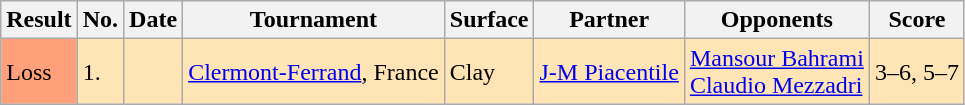<table class="sortable wikitable">
<tr>
<th>Result</th>
<th>No.</th>
<th>Date</th>
<th>Tournament</th>
<th>Surface</th>
<th>Partner</th>
<th>Opponents</th>
<th class="unsortable">Score</th>
</tr>
<tr style="background:moccasin;">
<td bgcolor=FFA07A>Loss</td>
<td>1.</td>
<td></td>
<td><a href='#'>Clermont-Ferrand</a>, France</td>
<td>Clay</td>
<td> <a href='#'>J-M Piacentile</a></td>
<td> <a href='#'>Mansour Bahrami</a><br> <a href='#'>Claudio Mezzadri</a></td>
<td>3–6, 5–7</td>
</tr>
</table>
